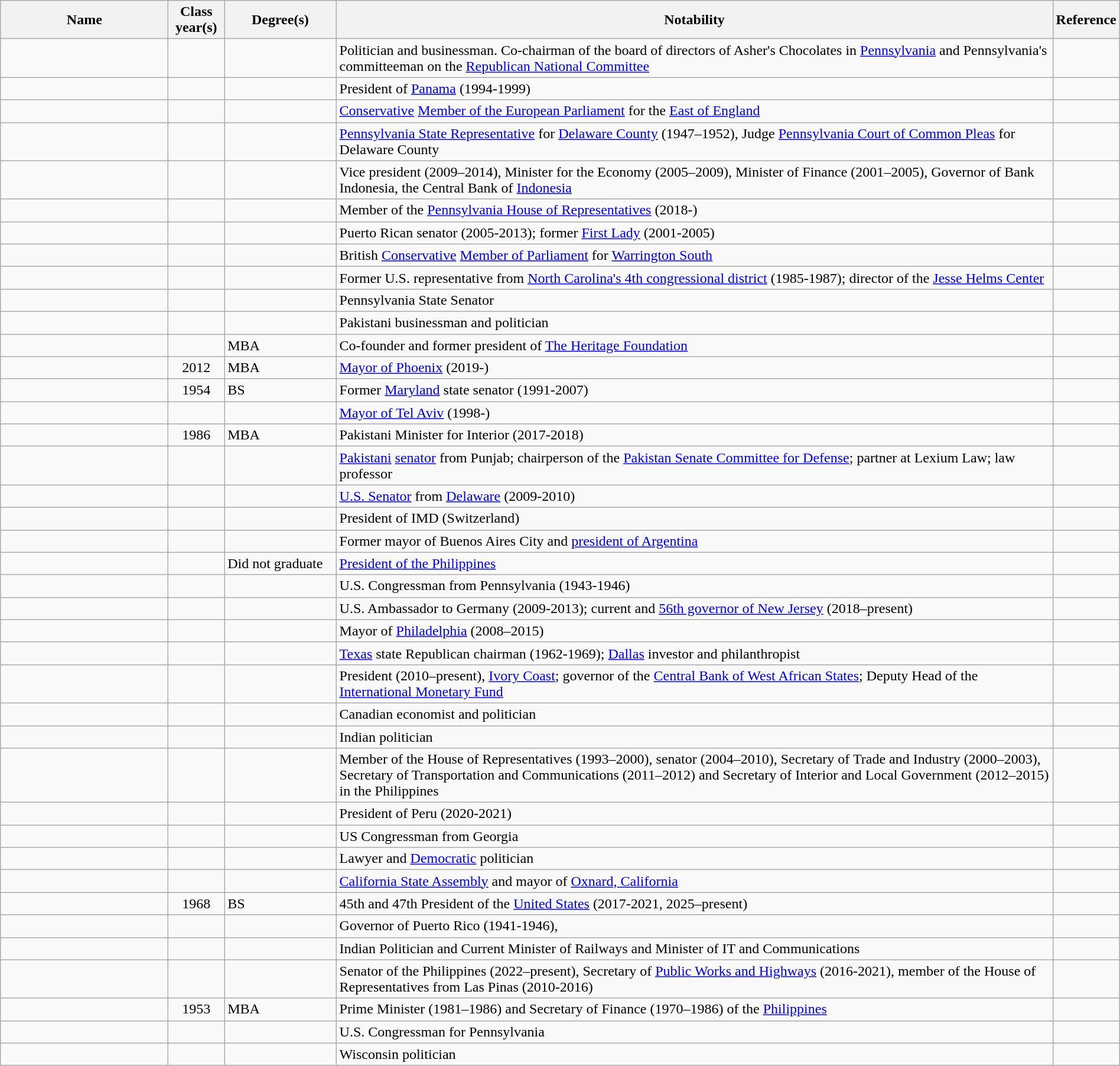<table class="wikitable sortable" style="width:100%">
<tr>
<th style="width:15%;">Name</th>
<th style="width:5%;">Class year(s)</th>
<th style="width:10%;">Degree(s)</th>
<th style="width:*;" class="unsortable">Notability</th>
<th style="width:5%;" class="unsortable">Reference</th>
</tr>
<tr>
<td></td>
<td style="text-align:center;"></td>
<td></td>
<td>Politician and businessman. Co-chairman of the board of directors of Asher's Chocolates in <a href='#'>Pennsylvania</a> and Pennsylvania's committeeman on the <a href='#'>Republican National Committee</a></td>
<td style="text-align:center;"></td>
</tr>
<tr>
<td></td>
<td style="text-align:center;"></td>
<td></td>
<td>President of <a href='#'>Panama</a> (1994-1999)</td>
<td style="text-align:center;"></td>
</tr>
<tr>
<td></td>
<td style="text-align:center;"></td>
<td></td>
<td><a href='#'>Conservative</a> <a href='#'>Member of the European Parliament</a> for the <a href='#'>East of England</a></td>
<td style="text-align:center;"></td>
</tr>
<tr>
<td></td>
<td style="text-align:center;"></td>
<td></td>
<td><a href='#'>Pennsylvania State Representative</a> for <a href='#'>Delaware County</a> (1947–1952), Judge <a href='#'>Pennsylvania Court of Common Pleas</a> for Delaware County</td>
<td style="text-align:center;"></td>
</tr>
<tr>
<td></td>
<td style="text-align:center;"></td>
<td></td>
<td>Vice president (2009–2014), Minister for the Economy (2005–2009), Minister of Finance (2001–2005), Governor of Bank Indonesia, the Central Bank of <a href='#'>Indonesia</a></td>
<td style="text-align:center;"></td>
</tr>
<tr>
<td></td>
<td style="text-align:center;"></td>
<td></td>
<td>Member of the <a href='#'>Pennsylvania House of Representatives</a> (2018-)</td>
<td style="text-align:center;"></td>
</tr>
<tr>
<td></td>
<td style="text-align:center;"></td>
<td></td>
<td>Puerto Rican senator (2005-2013); former <a href='#'>First Lady</a> (2001-2005)</td>
<td style="text-align:center;"></td>
</tr>
<tr>
<td></td>
<td style="text-align:center;"></td>
<td></td>
<td>British <a href='#'>Conservative</a> <a href='#'>Member of Parliament</a> for <a href='#'>Warrington South</a></td>
<td style="text-align:center;"></td>
</tr>
<tr>
<td></td>
<td style="text-align:center;"></td>
<td></td>
<td>Former U.S. representative from <a href='#'>North Carolina's 4th congressional district</a> (1985-1987); director of the <a href='#'>Jesse Helms Center</a></td>
<td style="text-align:center;"></td>
</tr>
<tr>
<td></td>
<td style="text-align:center;"></td>
<td></td>
<td>Pennsylvania State Senator</td>
<td style="text-align:center;"></td>
</tr>
<tr>
<td></td>
<td style="text-align:center;"></td>
<td></td>
<td>Pakistani businessman and politician</td>
<td style="text-align:center;"></td>
</tr>
<tr>
<td></td>
<td style="text-align:center;"></td>
<td>MBA</td>
<td>Co-founder and former president of <a href='#'>The Heritage Foundation</a></td>
<td style="text-align:center;"></td>
</tr>
<tr>
<td></td>
<td style="text-align:center;">2012</td>
<td>MBA</td>
<td><a href='#'>Mayor of Phoenix</a> (2019-)</td>
<td style="text-align:center;"></td>
</tr>
<tr>
<td></td>
<td style="text-align:center;">1954</td>
<td>BS</td>
<td>Former <a href='#'>Maryland</a> state senator (1991-2007)</td>
<td style="text-align:center;"></td>
</tr>
<tr>
<td></td>
<td style="text-align:center;"></td>
<td></td>
<td><a href='#'>Mayor of Tel Aviv</a> (1998-)</td>
<td style="text-align:center;"></td>
</tr>
<tr>
<td></td>
<td style="text-align:center;">1986</td>
<td>MBA</td>
<td>Pakistani Minister for Interior (2017-2018)</td>
<td style="text-align:center;"></td>
</tr>
<tr>
<td></td>
<td style="text-align:center;"></td>
<td></td>
<td><a href='#'>Pakistani</a> <a href='#'>senator</a> from Punjab; chairperson of the <a href='#'>Pakistan Senate Committee for Defense</a>; partner at Lexium Law; law professor</td>
<td style="text-align:center;"></td>
</tr>
<tr>
<td></td>
<td style="text-align:center;"></td>
<td></td>
<td><a href='#'>U.S. Senator</a> from <a href='#'>Delaware</a> (2009-2010)</td>
<td style="text-align:center;"></td>
</tr>
<tr>
<td></td>
<td style="text-align:center;"></td>
<td></td>
<td>President of IMD (Switzerland)</td>
<td style="text-align:center;"></td>
</tr>
<tr>
<td></td>
<td style="text-align:center;"></td>
<td></td>
<td>Former mayor of Buenos Aires City and <a href='#'>president of Argentina</a></td>
<td style="text-align:center;"></td>
</tr>
<tr>
<td></td>
<td style="text-align:center;"></td>
<td>Did not graduate</td>
<td><a href='#'>President of the Philippines</a></td>
<td style="text-align:center;"></td>
</tr>
<tr>
<td></td>
<td style="text-align:center;"></td>
<td></td>
<td>U.S. Congressman from Pennsylvania (1943-1946)</td>
<td style="text-align:center;"></td>
</tr>
<tr>
<td></td>
<td style="text-align:center;"></td>
<td></td>
<td>U.S. Ambassador to Germany (2009-2013); current and <a href='#'>56th governor of New Jersey</a> (2018–present)</td>
<td style="text-align:center;"></td>
</tr>
<tr>
<td></td>
<td style="text-align:center;"></td>
<td></td>
<td>Mayor of <a href='#'>Philadelphia</a> (2008–2015)</td>
<td style="text-align:center;"></td>
</tr>
<tr>
<td></td>
<td style="text-align:center;"></td>
<td></td>
<td><a href='#'>Texas</a> state Republican chairman (1962-1969); <a href='#'>Dallas</a> investor and philanthropist</td>
<td style="text-align:center;"></td>
</tr>
<tr>
<td></td>
<td style="text-align:center;"></td>
<td></td>
<td>President (2010–present), <a href='#'>Ivory Coast</a>; governor of the <a href='#'>Central Bank of West African States</a>; Deputy Head of the <a href='#'>International Monetary Fund</a></td>
<td style="text-align:center;"></td>
</tr>
<tr>
<td></td>
<td style="text-align:center;"></td>
<td></td>
<td>Canadian economist and politician</td>
<td style="text-align:center;"></td>
</tr>
<tr>
<td></td>
<td style="text-align:center;"></td>
<td></td>
<td>Indian politician</td>
<td style="text-align:center;"></td>
</tr>
<tr>
<td></td>
<td style="text-align:center;"></td>
<td></td>
<td>Member of the House of Representatives (1993–2000), senator (2004–2010), Secretary of Trade and Industry (2000–2003), Secretary of Transportation and Communications (2011–2012) and Secretary of Interior and Local Government (2012–2015) in the Philippines</td>
<td style="text-align:center;"></td>
</tr>
<tr>
<td></td>
<td style="text-align:center;"></td>
<td></td>
<td>President of Peru (2020-2021)</td>
<td style="text-align:center;"></td>
</tr>
<tr>
<td></td>
<td style="text-align:center;"></td>
<td></td>
<td>US Congressman from Georgia</td>
<td style="text-align:center;"></td>
</tr>
<tr>
<td></td>
<td style="text-align:center;"></td>
<td></td>
<td>Lawyer and <a href='#'>Democratic</a> politician</td>
<td style="text-align:center;"></td>
</tr>
<tr>
<td></td>
<td style="text-align:center;"></td>
<td></td>
<td><a href='#'>California State Assembly</a> and mayor of <a href='#'>Oxnard, California</a></td>
<td style="text-align:center;"></td>
</tr>
<tr>
<td></td>
<td style="text-align:center;">1968</td>
<td>BS</td>
<td>45th and 47th President of the <a href='#'>United States</a> (2017-2021, 2025–present)</td>
<td style="text-align:center;"></td>
</tr>
<tr>
<td></td>
<td style="text-align:center;"></td>
<td></td>
<td>Governor of Puerto Rico (1941-1946),</td>
<td style="text-align:center;"></td>
</tr>
<tr>
<td></td>
<td style="text-align:center;"></td>
<td></td>
<td>Indian Politician and Current Minister of Railways and Minister of IT and Communications</td>
<td style="text-align:center;"></td>
</tr>
<tr>
<td></td>
<td style="text-align:center;"></td>
<td></td>
<td>Senator of the Philippines (2022–present), Secretary of <a href='#'>Public Works and Highways</a> (2016-2021), member of the House of Representatives from Las Pinas (2010-2016)</td>
<td style="text-align:center;"></td>
</tr>
<tr>
<td></td>
<td style="text-align:center;">1953</td>
<td>MBA</td>
<td>Prime Minister (1981–1986) and Secretary of Finance (1970–1986) of the <a href='#'>Philippines</a></td>
<td style="text-align:center;"></td>
</tr>
<tr>
<td></td>
<td style="text-align:center;"></td>
<td></td>
<td>U.S. Congressman for Pennsylvania</td>
<td style="text-align:center;"></td>
</tr>
<tr>
<td></td>
<td style="text-align:center;"></td>
<td></td>
<td>Wisconsin politician</td>
<td style="text-align:center;"></td>
</tr>
</table>
